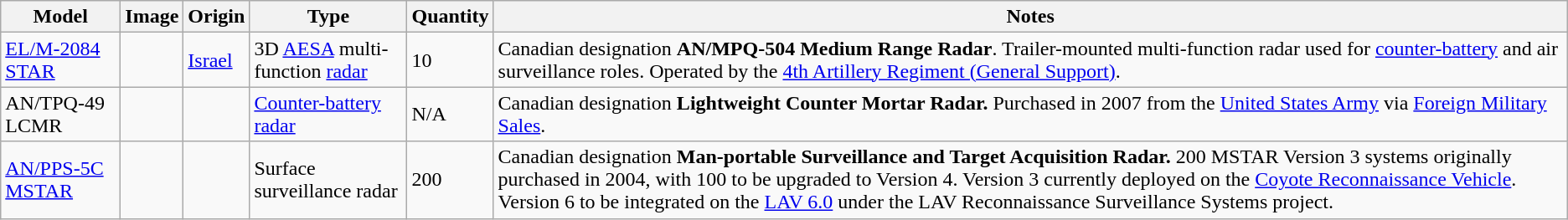<table class="wikitable">
<tr>
<th>Model</th>
<th>Image</th>
<th>Origin</th>
<th>Type</th>
<th>Quantity</th>
<th>Notes</th>
</tr>
<tr>
<td><a href='#'>EL/M-2084 STAR</a></td>
<td></td>
<td> <a href='#'>Israel</a></td>
<td>3D <a href='#'>AESA</a> multi-function <a href='#'>radar</a></td>
<td>10</td>
<td>Canadian designation <strong>AN/MPQ-504 Medium Range Radar</strong>. Trailer-mounted multi-function radar used for <a href='#'>counter-battery</a> and air surveillance roles. Operated by the <a href='#'>4th Artillery Regiment (General Support)</a>.</td>
</tr>
<tr>
<td>AN/TPQ-49 LCMR</td>
<td></td>
<td></td>
<td><a href='#'>Counter-battery radar</a></td>
<td>N/A</td>
<td>Canadian designation <strong>Lightweight Counter Mortar Radar.</strong> Purchased in 2007 from the <a href='#'>United States Army</a> via <a href='#'>Foreign Military Sales</a>.</td>
</tr>
<tr>
<td><a href='#'>AN/PPS-5C MSTAR</a></td>
<td></td>
<td><br></td>
<td>Surface surveillance radar</td>
<td>200</td>
<td>Canadian designation <strong>Man-portable Surveillance and Target Acquisition Radar.</strong> 200 MSTAR Version 3 systems originally purchased in 2004, with 100 to be upgraded to Version 4. Version 3 currently deployed on the <a href='#'>Coyote Reconnaissance Vehicle</a>. Version 6 to be integrated on the <a href='#'>LAV 6.0</a> under the LAV Reconnaissance Surveillance Systems project.</td>
</tr>
</table>
